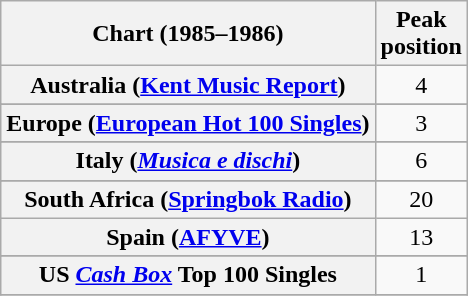<table class="wikitable sortable plainrowheaders" style="text-align:center">
<tr>
<th scope="col">Chart (1985–1986)</th>
<th scope="col">Peak<br>position</th>
</tr>
<tr>
<th scope="row">Australia (<a href='#'>Kent Music Report</a>)</th>
<td>4</td>
</tr>
<tr>
</tr>
<tr>
</tr>
<tr>
</tr>
<tr>
</tr>
<tr>
<th scope="row">Europe (<a href='#'>European Hot 100 Singles</a>)</th>
<td>3</td>
</tr>
<tr>
</tr>
<tr>
<th scope="row">Italy (<em><a href='#'>Musica e dischi</a></em>)</th>
<td>6</td>
</tr>
<tr>
</tr>
<tr>
</tr>
<tr>
</tr>
<tr>
</tr>
<tr>
<th scope="row">South Africa (<a href='#'>Springbok Radio</a>)</th>
<td>20</td>
</tr>
<tr>
<th scope="row">Spain (<a href='#'>AFYVE</a>)</th>
<td>13</td>
</tr>
<tr>
</tr>
<tr>
</tr>
<tr>
</tr>
<tr>
</tr>
<tr>
</tr>
<tr>
</tr>
<tr>
<th scope="row">US <em><a href='#'>Cash Box</a></em> Top 100 Singles</th>
<td>1</td>
</tr>
<tr>
</tr>
</table>
